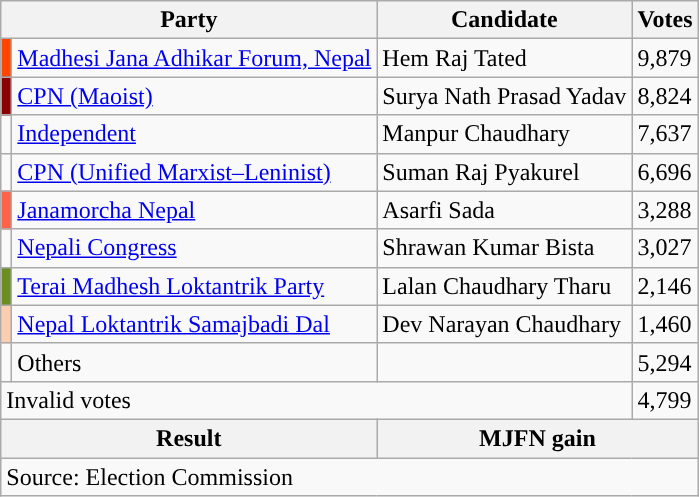<table class="wikitable">
<tr>
<th colspan="2">Party</th>
<th>Candidate</th>
<th>Votes</th>
</tr>
<tr>
<td style="background-color:orangered"></td>
<td><a href='#'>Madhesi Jana Adhikar Forum, Nepal</a></td>
<td>Hem Raj Tated</td>
<td>9,879</td>
</tr>
<tr>
<td style="background-color:darkred"></td>
<td><a href='#'>CPN (Maoist)</a></td>
<td>Surya Nath Prasad Yadav</td>
<td>8,824</td>
</tr>
<tr>
<td style="background-color:"></td>
<td><a href='#'>Independent</a></td>
<td>Manpur Chaudhary</td>
<td>7,637</td>
</tr>
<tr>
<td style="background-color:"></td>
<td><a href='#'>CPN (Unified Marxist–Leninist)</a></td>
<td>Suman Raj Pyakurel</td>
<td>6,696</td>
</tr>
<tr>
<td style="background-color:tomato"></td>
<td><a href='#'>Janamorcha Nepal</a></td>
<td>Asarfi Sada</td>
<td>3,288</td>
</tr>
<tr>
<td style="background-color:"></td>
<td><a href='#'>Nepali Congress</a></td>
<td>Shrawan Kumar Bista</td>
<td>3,027</td>
</tr>
<tr>
<td style="background-color:olivedrab"></td>
<td><a href='#'>Terai Madhesh Loktantrik Party</a></td>
<td>Lalan Chaudhary Tharu</td>
<td>2,146</td>
</tr>
<tr>
<td style="background-color:#fbceb1"></td>
<td><a href='#'>Nepal Loktantrik Samajbadi Dal</a></td>
<td>Dev Narayan Chaudhary</td>
<td>1,460</td>
</tr>
<tr>
<td></td>
<td>Others</td>
<td></td>
<td>5,294</td>
</tr>
<tr>
<td colspan="3">Invalid votes</td>
<td>4,799</td>
</tr>
<tr>
<th colspan="2">Result</th>
<th colspan="2">MJFN gain</th>
</tr>
<tr>
<td colspan="4">Source: Election Commission</td>
</tr>
</table>
